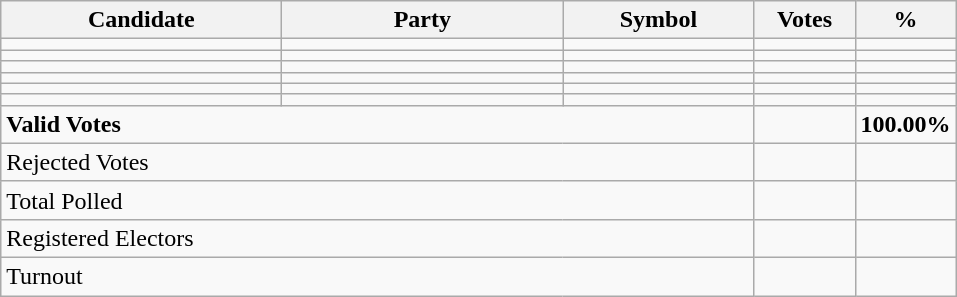<table class="wikitable" border="1" style="text-align:right;">
<tr>
<th align=left width="180">Candidate</th>
<th align=left width="180">Party</th>
<th align=left width="120">Symbol</th>
<th align=left width="60">Votes</th>
<th align=left width="60">%</th>
</tr>
<tr>
<td align=left></td>
<td align=left></td>
<td></td>
<td></td>
<td></td>
</tr>
<tr>
<td align=left></td>
<td align=left></td>
<td></td>
<td></td>
<td></td>
</tr>
<tr>
<td align=left></td>
<td align=left></td>
<td></td>
<td></td>
<td></td>
</tr>
<tr>
<td align=left></td>
<td align=left></td>
<td></td>
<td></td>
<td></td>
</tr>
<tr>
<td align=left></td>
<td align=left></td>
<td></td>
<td></td>
<td></td>
</tr>
<tr>
<td align=left></td>
<td align=left></td>
<td></td>
<td></td>
<td></td>
</tr>
<tr>
<td align=left colspan=3><strong>Valid Votes</strong></td>
<td><strong> </strong></td>
<td><strong>100.00%</strong></td>
</tr>
<tr>
<td align=left colspan=3>Rejected Votes</td>
<td></td>
<td></td>
</tr>
<tr>
<td align=left colspan=3>Total Polled</td>
<td></td>
<td></td>
</tr>
<tr>
<td align=left colspan=3>Registered Electors</td>
<td></td>
<td></td>
</tr>
<tr>
<td align=left colspan=3>Turnout</td>
<td></td>
</tr>
</table>
